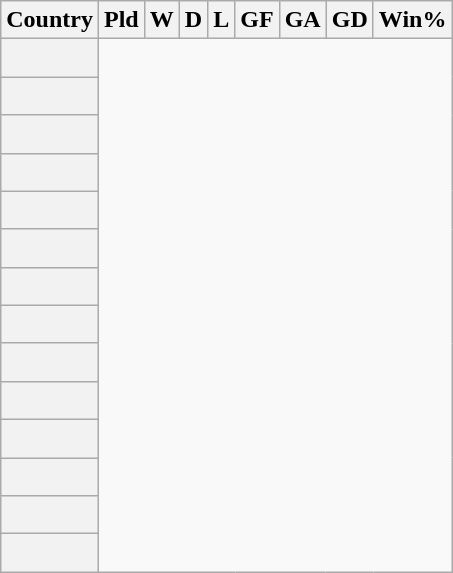<table class="wikitable sortable plainrowheaders" style="text-align:center">
<tr>
<th scope="col">Country</th>
<th scope="col">Pld</th>
<th scope="col">W</th>
<th scope="col">D</th>
<th scope="col">L</th>
<th scope="col">GF</th>
<th scope="col">GA</th>
<th scope="col">GD</th>
<th scope="col">Win%</th>
</tr>
<tr>
<th scope="row" align=left><br></th>
</tr>
<tr>
<th scope="row" align=left><br></th>
</tr>
<tr>
<th scope="row" align=left><br></th>
</tr>
<tr>
<th scope="row" align=left><br></th>
</tr>
<tr>
<th scope="row" align=left><br></th>
</tr>
<tr>
<th scope="row" align=left><br></th>
</tr>
<tr>
<th scope="row" align=left><br></th>
</tr>
<tr>
<th scope="row" align=left><br></th>
</tr>
<tr>
<th scope="row" align=left><br></th>
</tr>
<tr>
<th scope="row" align=left><br></th>
</tr>
<tr>
<th scope="row" align=left><br></th>
</tr>
<tr>
<th scope="row" align=left><br></th>
</tr>
<tr>
<th scope="row" align=left><br></th>
</tr>
<tr>
<th scope="row" align=left><br></th>
</tr>
</table>
